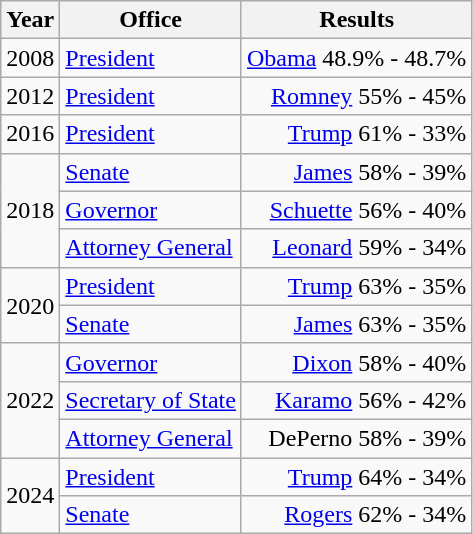<table class=wikitable>
<tr>
<th>Year</th>
<th>Office</th>
<th>Results</th>
</tr>
<tr>
<td>2008</td>
<td><a href='#'>President</a></td>
<td align="right" ><a href='#'>Obama</a> 48.9% - 48.7%</td>
</tr>
<tr>
<td>2012</td>
<td><a href='#'>President</a></td>
<td align="right" ><a href='#'>Romney</a> 55% - 45%</td>
</tr>
<tr>
<td>2016</td>
<td><a href='#'>President</a></td>
<td align="right" ><a href='#'>Trump</a> 61% - 33%</td>
</tr>
<tr>
<td rowspan=3>2018</td>
<td><a href='#'>Senate</a></td>
<td align="right" ><a href='#'>James</a> 58% - 39%</td>
</tr>
<tr>
<td><a href='#'>Governor</a></td>
<td align="right" ><a href='#'>Schuette</a> 56% - 40%</td>
</tr>
<tr>
<td><a href='#'>Attorney General</a></td>
<td align="right" ><a href='#'>Leonard</a> 59% - 34%</td>
</tr>
<tr>
<td rowspan=2>2020</td>
<td><a href='#'>President</a></td>
<td align="right" ><a href='#'>Trump</a> 63% - 35%</td>
</tr>
<tr>
<td><a href='#'>Senate</a></td>
<td align="right" ><a href='#'>James</a> 63% - 35%</td>
</tr>
<tr>
<td rowspan=3>2022</td>
<td><a href='#'>Governor</a></td>
<td align="right" ><a href='#'>Dixon</a> 58% - 40%</td>
</tr>
<tr>
<td><a href='#'>Secretary of State</a></td>
<td align="right" ><a href='#'>Karamo</a> 56% - 42%</td>
</tr>
<tr>
<td><a href='#'>Attorney General</a></td>
<td align="right" >DePerno 58% - 39%</td>
</tr>
<tr>
<td rowspan=2>2024</td>
<td><a href='#'>President</a></td>
<td align="right" ><a href='#'>Trump</a> 64% - 34%</td>
</tr>
<tr>
<td><a href='#'>Senate</a></td>
<td align="right" ><a href='#'>Rogers</a> 62% - 34%</td>
</tr>
</table>
